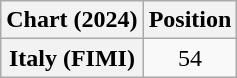<table class="wikitable plainrowheaders" style="text-align:center">
<tr>
<th scope="col">Chart (2024)</th>
<th scope="col">Position</th>
</tr>
<tr>
<th scope="row">Italy (FIMI)</th>
<td>54</td>
</tr>
</table>
